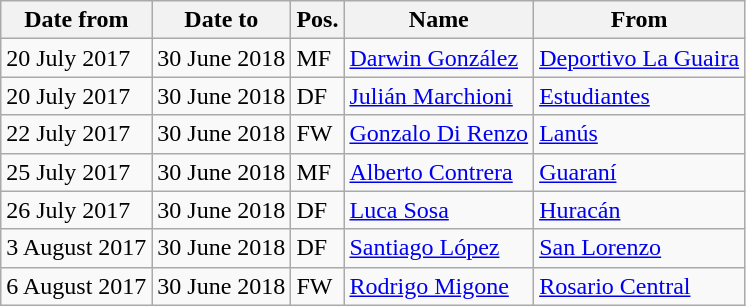<table class="wikitable">
<tr>
<th>Date from</th>
<th>Date to</th>
<th>Pos.</th>
<th>Name</th>
<th>From</th>
</tr>
<tr>
<td>20 July 2017</td>
<td>30 June 2018</td>
<td>MF</td>
<td> <a href='#'>Darwin González</a></td>
<td> <a href='#'>Deportivo La Guaira</a></td>
</tr>
<tr>
<td>20 July 2017</td>
<td>30 June 2018</td>
<td>DF</td>
<td> <a href='#'>Julián Marchioni</a></td>
<td> <a href='#'>Estudiantes</a></td>
</tr>
<tr>
<td>22 July 2017</td>
<td>30 June 2018</td>
<td>FW</td>
<td> <a href='#'>Gonzalo Di Renzo</a></td>
<td> <a href='#'>Lanús</a></td>
</tr>
<tr>
<td>25 July 2017</td>
<td>30 June 2018</td>
<td>MF</td>
<td> <a href='#'>Alberto Contrera</a></td>
<td> <a href='#'>Guaraní</a></td>
</tr>
<tr>
<td>26 July 2017</td>
<td>30 June 2018</td>
<td>DF</td>
<td> <a href='#'>Luca Sosa</a></td>
<td> <a href='#'>Huracán</a></td>
</tr>
<tr>
<td>3 August 2017</td>
<td>30 June 2018</td>
<td>DF</td>
<td> <a href='#'>Santiago López</a></td>
<td> <a href='#'>San Lorenzo</a></td>
</tr>
<tr>
<td>6 August 2017</td>
<td>30 June 2018</td>
<td>FW</td>
<td> <a href='#'>Rodrigo Migone</a></td>
<td> <a href='#'>Rosario Central</a></td>
</tr>
</table>
